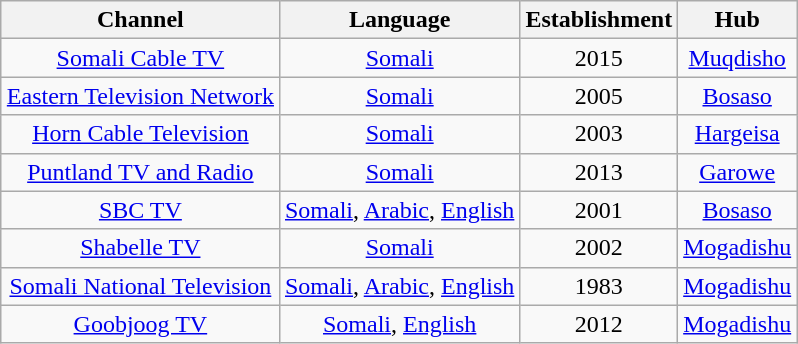<table class="wikitable" style="text-align:center; margin: 1em auto 1em auto;">
<tr>
<th>Channel</th>
<th>Language</th>
<th>Establishment</th>
<th>Hub</th>
</tr>
<tr>
<td><a href='#'>Somali Cable TV</a></td>
<td><a href='#'>Somali</a></td>
<td>2015</td>
<td><a href='#'>Muqdisho</a></td>
</tr>
<tr>
<td><a href='#'>Eastern Television Network</a></td>
<td><a href='#'>Somali</a></td>
<td>2005</td>
<td><a href='#'>Bosaso</a></td>
</tr>
<tr>
<td><a href='#'>Horn Cable Television</a></td>
<td><a href='#'>Somali</a></td>
<td>2003</td>
<td><a href='#'>Hargeisa</a></td>
</tr>
<tr>
<td><a href='#'>Puntland TV and Radio</a></td>
<td><a href='#'>Somali</a></td>
<td>2013</td>
<td><a href='#'>Garowe</a></td>
</tr>
<tr>
<td><a href='#'>SBC TV</a></td>
<td><a href='#'>Somali</a>, <a href='#'>Arabic</a>, <a href='#'>English</a></td>
<td>2001</td>
<td><a href='#'>Bosaso</a></td>
</tr>
<tr>
<td><a href='#'>Shabelle TV</a></td>
<td><a href='#'>Somali</a></td>
<td>2002</td>
<td><a href='#'>Mogadishu</a></td>
</tr>
<tr Five Somali TV- 5TV) ( Somali and English Language (2020), ( Nairobi and Mogadishu).>
<td><a href='#'>Somali National Television</a></td>
<td><a href='#'>Somali</a>, <a href='#'>Arabic</a>, <a href='#'>English</a></td>
<td>1983</td>
<td><a href='#'>Mogadishu</a></td>
</tr>
<tr>
<td><a href='#'>Goobjoog TV</a></td>
<td><a href='#'>Somali</a>, <a href='#'>English</a></td>
<td>2012</td>
<td><a href='#'>Mogadishu</a></td>
</tr>
</table>
